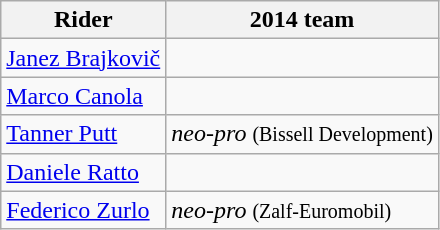<table class="wikitable">
<tr>
<th>Rider</th>
<th>2014 team</th>
</tr>
<tr>
<td><a href='#'>Janez Brajkovič</a></td>
<td></td>
</tr>
<tr>
<td><a href='#'>Marco Canola</a></td>
<td></td>
</tr>
<tr>
<td><a href='#'>Tanner Putt</a></td>
<td><em>neo-pro</em> <small>(Bissell Development)</small></td>
</tr>
<tr>
<td><a href='#'>Daniele Ratto</a></td>
<td></td>
</tr>
<tr>
<td><a href='#'>Federico Zurlo</a></td>
<td><em>neo-pro</em> <small>(Zalf-Euromobil)</small></td>
</tr>
</table>
